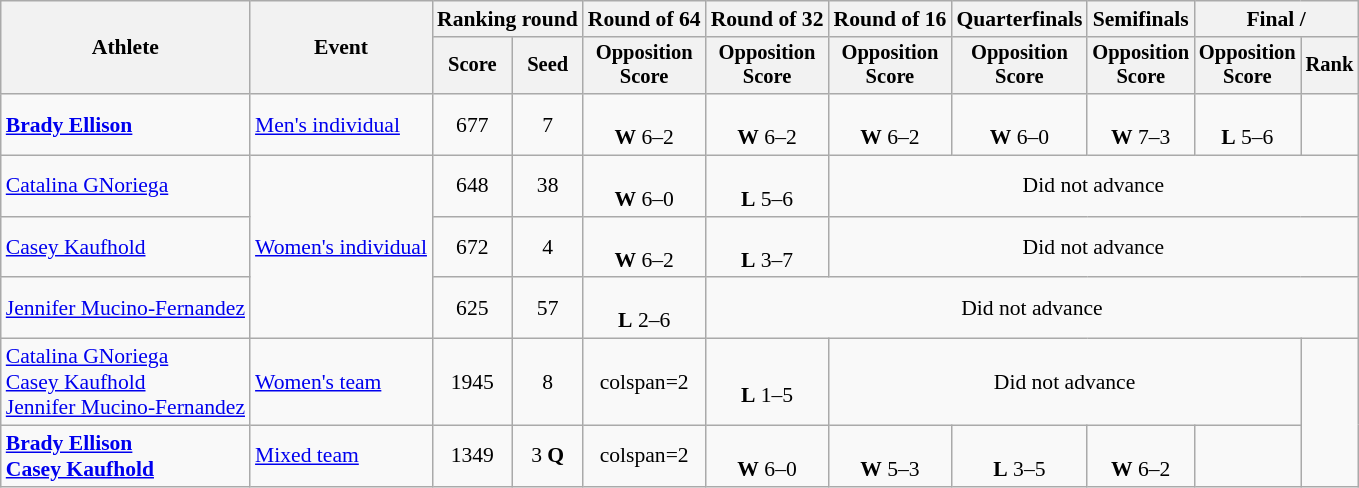<table class=wikitable style=font-size:90%;text-align:center>
<tr>
<th rowspan=2>Athlete</th>
<th rowspan=2>Event</th>
<th colspan=2>Ranking round</th>
<th>Round of 64</th>
<th>Round of 32</th>
<th>Round of 16</th>
<th>Quarterfinals</th>
<th>Semifinals</th>
<th colspan=2>Final / </th>
</tr>
<tr style="font-size:95%">
<th>Score</th>
<th>Seed</th>
<th>Opposition<br>Score</th>
<th>Opposition<br>Score</th>
<th>Opposition<br>Score</th>
<th>Opposition<br>Score</th>
<th>Opposition<br>Score</th>
<th>Opposition<br>Score</th>
<th>Rank</th>
</tr>
<tr>
<td align=left><strong><a href='#'>Brady Ellison</a></strong></td>
<td align=left><a href='#'>Men's individual</a></td>
<td>677</td>
<td>7</td>
<td><br><strong>W</strong> 6–2</td>
<td><br><strong>W</strong> 6–2</td>
<td><br><strong>W</strong> 6–2</td>
<td><br><strong>W</strong> 6–0</td>
<td><br><strong>W</strong> 7–3</td>
<td><br><strong>L</strong> 5–6</td>
<td></td>
</tr>
<tr>
<td align=left><a href='#'>Catalina GNoriega</a></td>
<td align=left rowspan=3><a href='#'>Women's individual</a></td>
<td>648</td>
<td>38</td>
<td><br><strong>W</strong> 6–0</td>
<td><br><strong>L</strong> 5–6</td>
<td colspan=5>Did not advance</td>
</tr>
<tr>
<td align=left><a href='#'>Casey Kaufhold</a></td>
<td>672</td>
<td>4</td>
<td><br><strong>W</strong> 6–2</td>
<td><br><strong>L</strong> 3–7</td>
<td colspan=5>Did not advance</td>
</tr>
<tr>
<td align=left><a href='#'>Jennifer Mucino-Fernandez</a></td>
<td>625</td>
<td>57</td>
<td><br><strong>L</strong> 2–6</td>
<td colspan=6>Did not advance</td>
</tr>
<tr>
<td align=left><a href='#'>Catalina GNoriega</a><br><a href='#'>Casey Kaufhold</a><br><a href='#'>Jennifer Mucino-Fernandez</a></td>
<td align=left><a href='#'>Women's team</a></td>
<td>1945</td>
<td>8</td>
<td>colspan=2 </td>
<td><br><strong>L</strong> 1–5</td>
<td colspan=4>Did not advance</td>
</tr>
<tr>
<td align=left><strong><a href='#'>Brady Ellison</a><br><a href='#'>Casey Kaufhold</a></strong></td>
<td align=left><a href='#'>Mixed team</a></td>
<td>1349</td>
<td>3 <strong>Q</strong></td>
<td>colspan=2 </td>
<td><br><strong>W</strong> 6–0</td>
<td><br><strong>W</strong> 5–3</td>
<td><br><strong>L</strong> 3–5</td>
<td><br><strong>W</strong> 6–2</td>
<td></td>
</tr>
</table>
